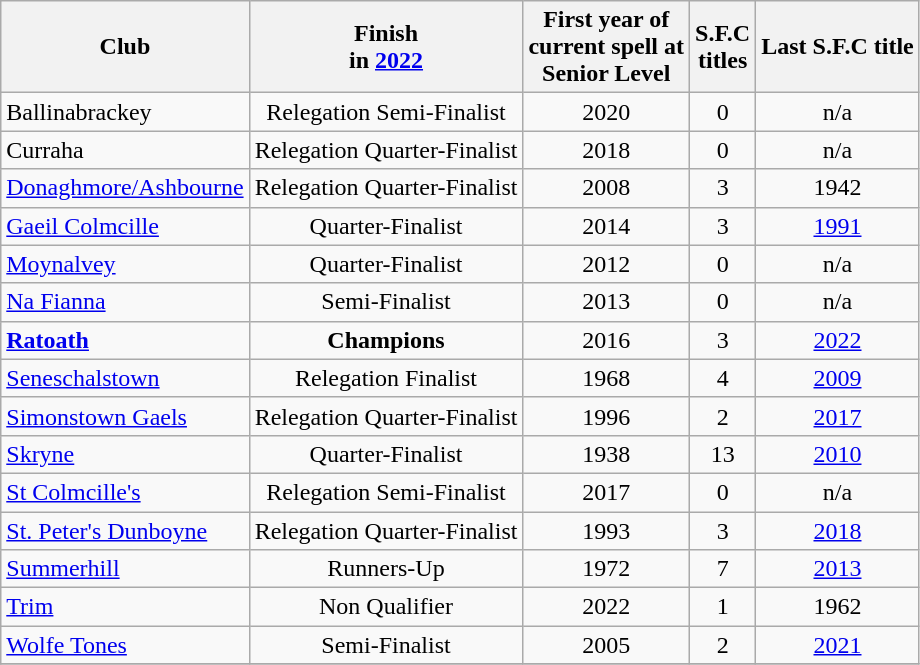<table class="wikitable sortable" style="text-align:center;">
<tr>
<th>Club<br></th>
<th>Finish<br>in <a href='#'>2022</a></th>
<th>First year of<br>current spell at<br>Senior Level</th>
<th>S.F.C<br>titles</th>
<th>Last S.F.C title</th>
</tr>
<tr>
<td style="text-align:left;">Ballinabrackey</td>
<td>Relegation Semi-Finalist</td>
<td>2020</td>
<td>0</td>
<td>n/a</td>
</tr>
<tr>
<td style="text-align:left;">Curraha</td>
<td>Relegation Quarter-Finalist</td>
<td>2018</td>
<td>0</td>
<td>n/a</td>
</tr>
<tr>
<td style="text-align:left;"><a href='#'>Donaghmore/Ashbourne</a></td>
<td>Relegation Quarter-Finalist</td>
<td>2008</td>
<td>3</td>
<td>1942</td>
</tr>
<tr>
<td style="text-align:left;"><a href='#'>Gaeil Colmcille</a></td>
<td>Quarter-Finalist</td>
<td>2014</td>
<td>3</td>
<td><a href='#'>1991</a></td>
</tr>
<tr>
<td style="text-align:left;"><a href='#'>Moynalvey</a></td>
<td>Quarter-Finalist</td>
<td>2012</td>
<td>0</td>
<td>n/a</td>
</tr>
<tr>
<td style="text-align:left;"><a href='#'>Na Fianna</a></td>
<td>Semi-Finalist</td>
<td>2013</td>
<td>0</td>
<td>n/a</td>
</tr>
<tr>
<td style="text-align:left;"><strong><a href='#'>Ratoath</a></strong></td>
<td><strong>Champions</strong></td>
<td>2016</td>
<td>3</td>
<td><a href='#'>2022</a></td>
</tr>
<tr>
<td style="text-align:left;"><a href='#'>Seneschalstown</a></td>
<td>Relegation Finalist</td>
<td>1968</td>
<td>4</td>
<td><a href='#'>2009</a></td>
</tr>
<tr>
<td style="text-align:left;"><a href='#'>Simonstown Gaels</a></td>
<td>Relegation Quarter-Finalist</td>
<td>1996</td>
<td>2</td>
<td><a href='#'>2017</a></td>
</tr>
<tr>
<td style="text-align:left;"><a href='#'>Skryne</a></td>
<td>Quarter-Finalist</td>
<td>1938</td>
<td>13</td>
<td><a href='#'>2010</a></td>
</tr>
<tr>
<td style="text-align:left;"><a href='#'>St Colmcille's</a></td>
<td>Relegation Semi-Finalist</td>
<td>2017</td>
<td>0</td>
<td>n/a</td>
</tr>
<tr>
<td style="text-align:left;"><a href='#'>St. Peter's Dunboyne</a></td>
<td>Relegation Quarter-Finalist</td>
<td>1993</td>
<td>3</td>
<td><a href='#'>2018</a></td>
</tr>
<tr>
<td style="text-align:left;"><a href='#'>Summerhill</a></td>
<td>Runners-Up</td>
<td>1972</td>
<td>7</td>
<td><a href='#'>2013</a></td>
</tr>
<tr>
<td style="text-align:left;"><a href='#'>Trim</a></td>
<td>Non Qualifier</td>
<td>2022</td>
<td>1</td>
<td>1962</td>
</tr>
<tr>
<td style="text-align:left;"><a href='#'>Wolfe Tones</a></td>
<td>Semi-Finalist</td>
<td>2005</td>
<td>2</td>
<td><a href='#'>2021</a></td>
</tr>
<tr>
</tr>
</table>
